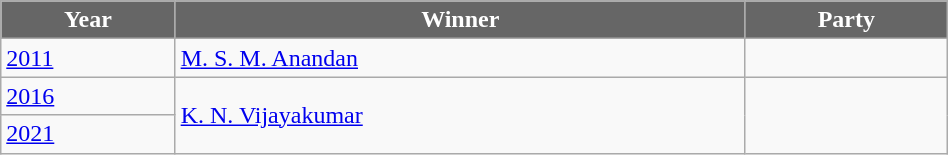<table class="wikitable" width="50%">
<tr>
<th style="background-color:#666666; color:white">Year</th>
<th style="background-color:#666666; color:white">Winner</th>
<th style="background-color:#666666; color:white" colspan="2">Party</th>
</tr>
<tr>
<td><a href='#'>2011</a></td>
<td><a href='#'>M. S. M. Anandan</a></td>
<td></td>
</tr>
<tr>
<td><a href='#'>2016</a></td>
<td rowspan=2><a href='#'>K. N. Vijayakumar</a></td>
</tr>
<tr>
<td><a href='#'>2021</a></td>
</tr>
</table>
